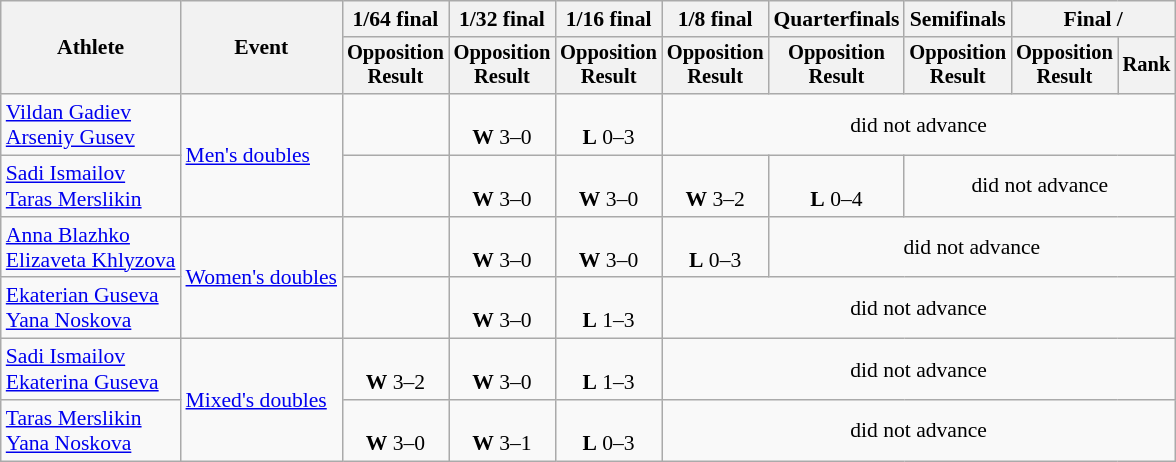<table class="wikitable" style="text-align:center; font-size:90%">
<tr>
<th rowspan=2>Athlete</th>
<th rowspan=2>Event</th>
<th>1/64 final</th>
<th>1/32 final</th>
<th>1/16 final</th>
<th>1/8 final</th>
<th>Quarterfinals</th>
<th>Semifinals</th>
<th colspan=2>Final / </th>
</tr>
<tr style="font-size:95%">
<th>Opposition<br>Result</th>
<th>Opposition<br>Result</th>
<th>Opposition<br>Result</th>
<th>Opposition<br>Result</th>
<th>Opposition<br>Result</th>
<th>Opposition<br>Result</th>
<th>Opposition<br>Result</th>
<th>Rank</th>
</tr>
<tr>
<td align=left><a href='#'>Vildan Gadiev</a><br><a href='#'>Arseniy Gusev</a></td>
<td align=left rowspan=2><a href='#'>Men's doubles</a></td>
<td></td>
<td><br><strong>W</strong> 3–0</td>
<td><br><strong>L</strong> 0–3</td>
<td colspan=5>did not advance</td>
</tr>
<tr>
<td align=left><a href='#'>Sadi Ismailov</a><br><a href='#'>Taras Merslikin</a></td>
<td></td>
<td><br><strong>W</strong> 3–0</td>
<td><br><strong>W</strong> 3–0</td>
<td><br><strong>W</strong> 3–2</td>
<td><br><strong>L</strong> 0–4</td>
<td colspan=3>did not advance</td>
</tr>
<tr>
<td align=left><a href='#'>Anna Blazhko</a><br><a href='#'>Elizaveta Khlyzova</a></td>
<td rowspan=2 align=left><a href='#'>Women's doubles</a></td>
<td></td>
<td><br><strong>W</strong> 3–0</td>
<td><br><strong>W</strong> 3–0</td>
<td><br><strong>L</strong> 0–3</td>
<td colspan=4>did not advance</td>
</tr>
<tr>
<td align=left><a href='#'>Ekaterian Guseva</a><br><a href='#'>Yana Noskova</a></td>
<td></td>
<td><br><strong>W</strong> 3–0</td>
<td><br><strong>L</strong> 1–3</td>
<td colspan=5>did not advance</td>
</tr>
<tr>
<td align=left><a href='#'>Sadi Ismailov</a><br><a href='#'>Ekaterina Guseva</a></td>
<td rowspan=2 align=left><a href='#'>Mixed's doubles</a></td>
<td><br><strong>W</strong> 3–2</td>
<td><br><strong>W</strong> 3–0</td>
<td><br><strong>L</strong> 1–3</td>
<td colspan=5>did not advance</td>
</tr>
<tr>
<td align=left><a href='#'>Taras Merslikin</a><br><a href='#'>Yana Noskova</a></td>
<td><br><strong>W</strong> 3–0</td>
<td><br><strong>W</strong> 3–1</td>
<td><br><strong>L</strong> 0–3</td>
<td colspan=5>did not advance</td>
</tr>
</table>
